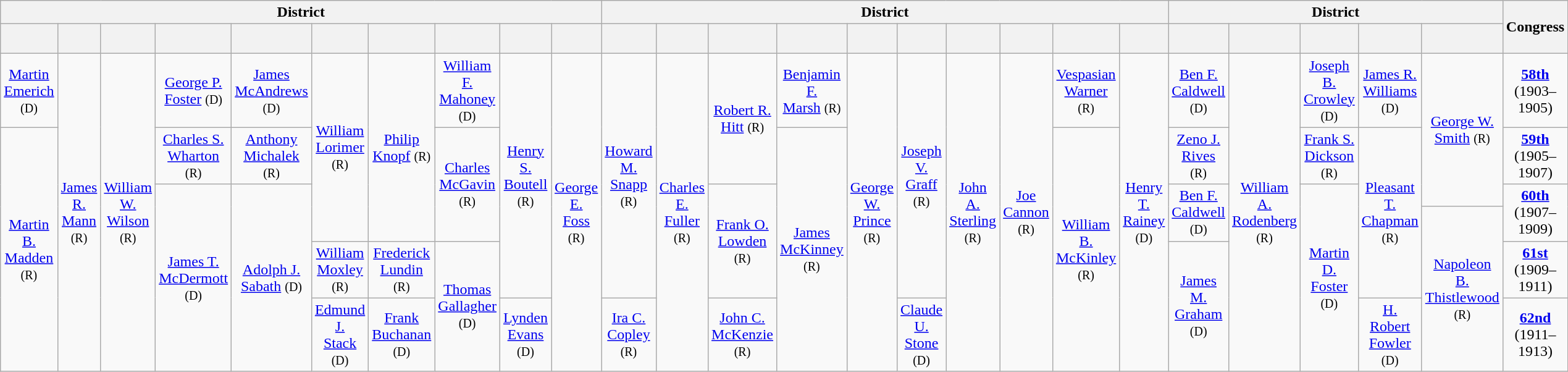<table class=wikitable style="text-align:center">
<tr>
<th colspan=10>District</th>
<th colspan=10>District</th>
<th colspan=5>District</th>
<th rowspan=2>Congress</th>
</tr>
<tr style="height:2em">
<th></th>
<th></th>
<th></th>
<th></th>
<th></th>
<th></th>
<th></th>
<th></th>
<th></th>
<th></th>
<th></th>
<th></th>
<th></th>
<th></th>
<th></th>
<th></th>
<th></th>
<th></th>
<th></th>
<th></th>
<th></th>
<th></th>
<th></th>
<th></th>
<th></th>
</tr>
<tr style="height:2em">
<td><a href='#'>Martin<br>Emerich</a> <small>(D)</small></td>
<td rowspan=6 ><a href='#'>James<br>R.<br>Mann</a><br><small>(R)</small></td>
<td rowspan=6 ><a href='#'>William<br>W.<br>Wilson</a><br><small>(R)</small></td>
<td><a href='#'>George P.<br>Foster</a> <small>(D)</small></td>
<td><a href='#'>James<br>McAndrews</a> <small>(D)</small></td>
<td rowspan=4 ><a href='#'>William<br>Lorimer</a><br><small>(R)</small></td>
<td rowspan=4 ><a href='#'>Philip<br>Knopf</a> <small>(R)</small></td>
<td><a href='#'>William F.<br>Mahoney</a> <small>(D)</small></td>
<td rowspan=5 ><a href='#'>Henry<br>S.<br>Boutell</a><br><small>(R)</small></td>
<td rowspan=6 ><a href='#'>George<br>E.<br>Foss</a><br><small>(R)</small></td>
<td rowspan=5 ><a href='#'>Howard M.<br>Snapp</a> <small>(R)</small></td>
<td rowspan=6 ><a href='#'>Charles<br>E.<br>Fuller</a><br><small>(R)</small></td>
<td rowspan=2 ><a href='#'>Robert R.<br>Hitt</a> <small>(R)</small></td>
<td><a href='#'>Benjamin F.<br>Marsh</a> <small>(R)</small></td>
<td rowspan=6 ><a href='#'>George<br>W.<br>Prince</a><br><small>(R)</small></td>
<td rowspan=5 ><a href='#'>Joseph V.<br>Graff</a> <small>(R)</small></td>
<td rowspan=6 ><a href='#'>John<br>A.<br>Sterling</a><br><small>(R)</small></td>
<td rowspan=6 ><a href='#'>Joe<br>Cannon</a><br><small>(R)</small></td>
<td><a href='#'>Vespasian<br>Warner</a> <small>(R)</small></td>
<td rowspan=6 ><a href='#'>Henry<br>T.<br>Rainey</a><br><small>(D)</small></td>
<td><a href='#'>Ben F.<br>Caldwell</a> <small>(D)</small></td>
<td rowspan=6 ><a href='#'>William A.<br>Rodenberg</a><br><small>(R)</small></td>
<td><a href='#'>Joseph B.<br>Crowley</a> <small>(D)</small></td>
<td><a href='#'>James R.<br>Williams</a> <small>(D)</small></td>
<td rowspan=3 ><a href='#'>George W.<br>Smith</a> <small>(R)</small></td>
<td><strong><a href='#'>58th</a></strong><br>(1903–1905)</td>
</tr>
<tr style="height:2em">
<td rowspan=5 ><a href='#'>Martin B.<br>Madden</a><br><small>(R)</small></td>
<td><a href='#'>Charles S.<br>Wharton</a> <small>(R)</small></td>
<td><a href='#'>Anthony<br>Michalek</a> <small>(R)</small></td>
<td rowspan=3 ><a href='#'>Charles<br>McGavin</a> <small>(R)</small></td>
<td rowspan=5 ><a href='#'>James<br>McKinney</a><br><small>(R)</small></td>
<td rowspan=5 ><a href='#'>William B.<br>McKinley</a><br><small>(R)</small></td>
<td><a href='#'>Zeno J.<br>Rives</a> <small>(R)</small></td>
<td><a href='#'>Frank S.<br>Dickson</a> <small>(R)</small></td>
<td rowspan=4 ><a href='#'>Pleasant T.<br>Chapman</a><br><small>(R)</small></td>
<td><strong><a href='#'>59th</a></strong><br>(1905–1907)</td>
</tr>
<tr style="height:1.5em">
<td rowspan=4 ><a href='#'>James T.<br>McDermott</a><br><small>(D)</small></td>
<td rowspan=4 ><a href='#'>Adolph J.<br>Sabath</a> <small>(D)</small></td>
<td rowspan=3 ><a href='#'>Frank O.<br>Lowden</a><br><small>(R)</small></td>
<td rowspan=2 ><a href='#'>Ben F.<br>Caldwell</a> <small>(D)</small></td>
<td rowspan=4 ><a href='#'>Martin D.<br>Foster</a> <small>(D)</small></td>
<td rowspan=2><strong><a href='#'>60th</a></strong><br>(1907–1909)</td>
</tr>
<tr style="height:1.5em">
<td rowspan=3 ><a href='#'>Napoleon B.<br>Thistlewood</a><br><small>(R)</small></td>
</tr>
<tr style="height:2em">
<td><a href='#'>William<br>Moxley</a> <small>(R)</small></td>
<td><a href='#'>Frederick<br>Lundin</a> <small>(R)</small></td>
<td rowspan=2 ><a href='#'>Thomas<br>Gallagher</a><br><small>(D)</small></td>
<td rowspan=2 ><a href='#'>James M.<br>Graham</a><br><small>(D)</small></td>
<td><strong><a href='#'>61st</a></strong><br>(1909–1911)</td>
</tr>
<tr style="height:2em">
<td><a href='#'>Edmund J.<br>Stack</a> <small>(D)</small></td>
<td><a href='#'>Frank<br>Buchanan</a> <small>(D)</small></td>
<td><a href='#'>Lynden<br>Evans</a> <small>(D)</small></td>
<td><a href='#'>Ira C.<br>Copley</a> <small>(R)</small></td>
<td><a href='#'>John C.<br>McKenzie</a> <small>(R)</small></td>
<td><a href='#'>Claude U.<br>Stone</a> <small>(D)</small></td>
<td><a href='#'>H. Robert<br>Fowler</a> <small>(D)</small></td>
<td><strong><a href='#'>62nd</a></strong><br>(1911–1913)</td>
</tr>
</table>
